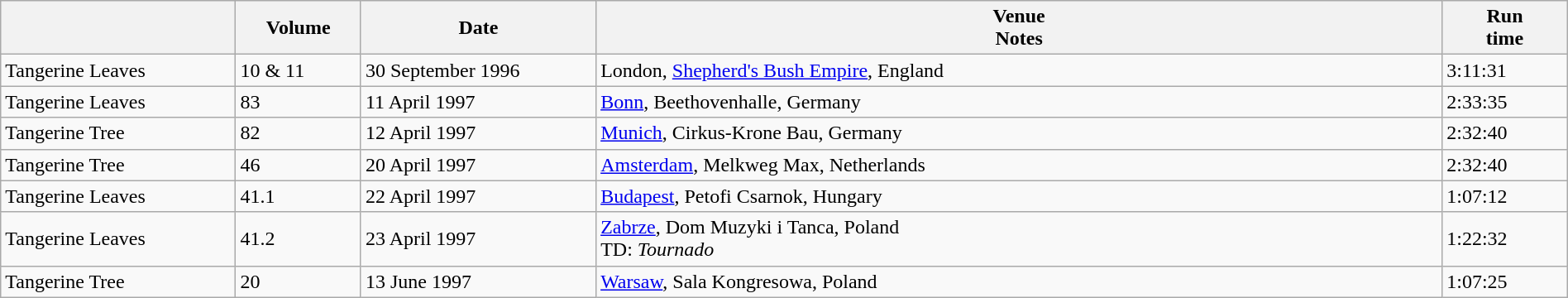<table class="wikitable" style="width: 100%;">
<tr>
<th style="width: 15%;"></th>
<th style="width: 8%;">Volume</th>
<th style="width: 15%;">Date</th>
<th>Venue<br>Notes</th>
<th style="width: 8%;">Run<br>time</th>
</tr>
<tr>
<td>Tangerine Leaves</td>
<td>10 & 11</td>
<td>30 September 1996</td>
<td>London, <a href='#'>Shepherd's Bush Empire</a>, England</td>
<td>3:11:31</td>
</tr>
<tr>
<td>Tangerine Leaves</td>
<td>83</td>
<td>11 April 1997</td>
<td><a href='#'>Bonn</a>, Beethovenhalle, Germany</td>
<td>2:33:35</td>
</tr>
<tr>
<td>Tangerine Tree</td>
<td>82</td>
<td>12 April 1997</td>
<td><a href='#'>Munich</a>, Cirkus-Krone Bau, Germany</td>
<td>2:32:40</td>
</tr>
<tr>
<td>Tangerine Tree</td>
<td>46</td>
<td>20 April 1997</td>
<td><a href='#'>Amsterdam</a>, Melkweg Max, Netherlands</td>
<td>2:32:40</td>
</tr>
<tr>
<td>Tangerine Leaves</td>
<td>41.1</td>
<td>22 April 1997</td>
<td><a href='#'>Budapest</a>, Petofi Csarnok, Hungary</td>
<td>1:07:12</td>
</tr>
<tr>
<td>Tangerine Leaves</td>
<td>41.2</td>
<td>23 April 1997</td>
<td><a href='#'>Zabrze</a>, Dom Muzyki i Tanca, Poland<br>TD: <em>Tournado</em></td>
<td>1:22:32</td>
</tr>
<tr>
<td>Tangerine Tree</td>
<td>20</td>
<td>13 June 1997</td>
<td><a href='#'>Warsaw</a>, Sala Kongresowa, Poland</td>
<td>1:07:25</td>
</tr>
</table>
